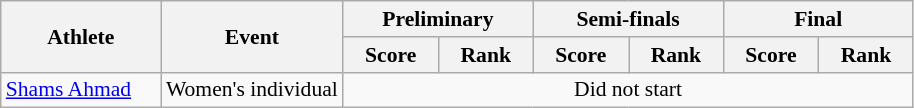<table class="wikitable" style="font-size:90%; text-align:center">
<tr>
<th rowspan="2" width="100">Athlete</th>
<th rowspan="2">Event</th>
<th colspan="2" width="120">Preliminary</th>
<th colspan="2" width="120">Semi-finals</th>
<th colspan="2" width="120">Final</th>
</tr>
<tr>
<th>Score</th>
<th>Rank</th>
<th>Score</th>
<th>Rank</th>
<th>Score</th>
<th>Rank</th>
</tr>
<tr>
<td align="left"><a href='#'>Shams Ahmad</a></td>
<td align="left">Women's individual</td>
<td colspan=6>Did not start</td>
</tr>
</table>
